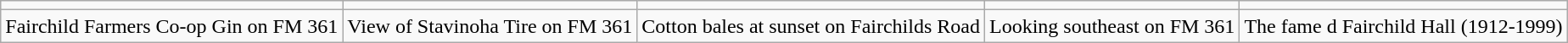<table class="wikitable sortable mw-collapsible" cellpadding="4" cellspacing="2" border="1" style="border-collapse:collapse;">
<tr>
<td></td>
<td></td>
<td></td>
<td></td>
<td></td>
</tr>
<tr>
<td>Fairchild Farmers Co-op Gin on FM 361</td>
<td>View of Stavinoha Tire on FM 361</td>
<td>Cotton bales at sunset on Fairchilds Road</td>
<td>Looking southeast on FM 361</td>
<td>The  fame d Fairchild Hall (1912-1999)</td>
</tr>
</table>
